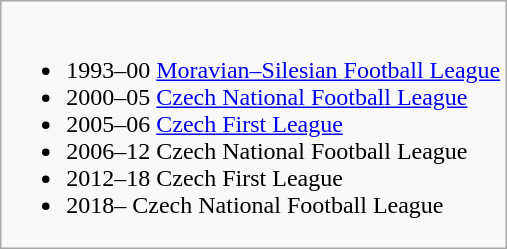<table class="wikitable">
<tr style="vertical-align: top;">
<td><br><ul><li>1993–00 <a href='#'>Moravian–Silesian Football League</a></li><li>2000–05 <a href='#'>Czech National Football League</a></li><li>2005–06 <a href='#'>Czech First League</a></li><li>2006–12 Czech National Football League</li><li>2012–18 Czech First League</li><li>2018– Czech National Football League</li></ul></td>
</tr>
</table>
